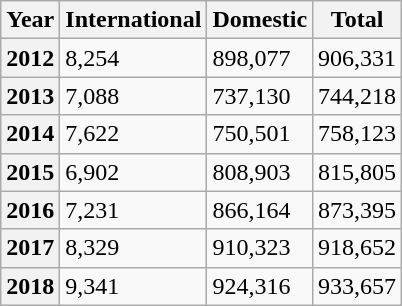<table class="wikitable floatright">
<tr>
<th scope="col">Year</th>
<th scope="col">International</th>
<th scope="col">Domestic</th>
<th scope="col">Total</th>
</tr>
<tr>
<th scope="row">2012</th>
<td>8,254</td>
<td>898,077</td>
<td>906,331</td>
</tr>
<tr>
<th scope="row">2013</th>
<td>7,088</td>
<td>737,130</td>
<td>744,218</td>
</tr>
<tr>
<th scope="row">2014</th>
<td>7,622</td>
<td>750,501</td>
<td>758,123</td>
</tr>
<tr>
<th scope="row">2015</th>
<td>6,902</td>
<td>808,903</td>
<td>815,805</td>
</tr>
<tr>
<th scope="row">2016</th>
<td>7,231</td>
<td>866,164</td>
<td>873,395</td>
</tr>
<tr>
<th scope="row">2017</th>
<td>8,329</td>
<td>910,323</td>
<td>918,652</td>
</tr>
<tr>
<th scope="row">2018</th>
<td>9,341</td>
<td>924,316</td>
<td>933,657</td>
</tr>
</table>
